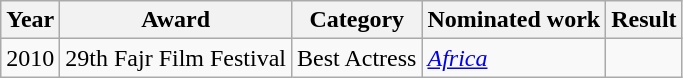<table class="wikitable">
<tr>
<th><strong>Year</strong></th>
<th><strong>Award</strong></th>
<th>Category</th>
<th>Nominated work</th>
<th>Result</th>
</tr>
<tr>
<td>2010</td>
<td>29th Fajr Film Festival</td>
<td>Best Actress</td>
<td><em><a href='#'>Africa</a></em></td>
<td></td>
</tr>
</table>
